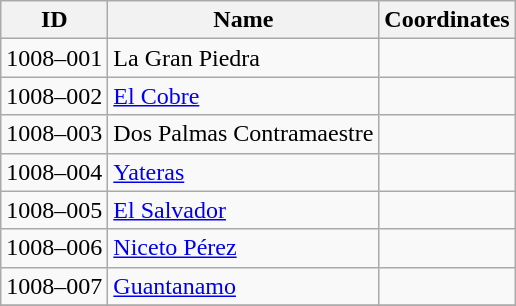<table class="wikitable sortable">
<tr>
<th>ID</th>
<th>Name</th>
<th>Coordinates</th>
</tr>
<tr>
<td>1008–001</td>
<td>La Gran Piedra</td>
<td></td>
</tr>
<tr>
<td>1008–002</td>
<td><a href='#'>El Cobre</a></td>
<td></td>
</tr>
<tr>
<td>1008–003</td>
<td>Dos Palmas Contramaestre</td>
<td></td>
</tr>
<tr>
<td>1008–004</td>
<td><a href='#'>Yateras</a></td>
<td></td>
</tr>
<tr>
<td>1008–005</td>
<td><a href='#'>El Salvador</a></td>
<td></td>
</tr>
<tr>
<td>1008–006</td>
<td><a href='#'>Niceto Pérez</a></td>
<td></td>
</tr>
<tr>
<td>1008–007</td>
<td><a href='#'>Guantanamo</a></td>
<td></td>
</tr>
<tr>
</tr>
</table>
